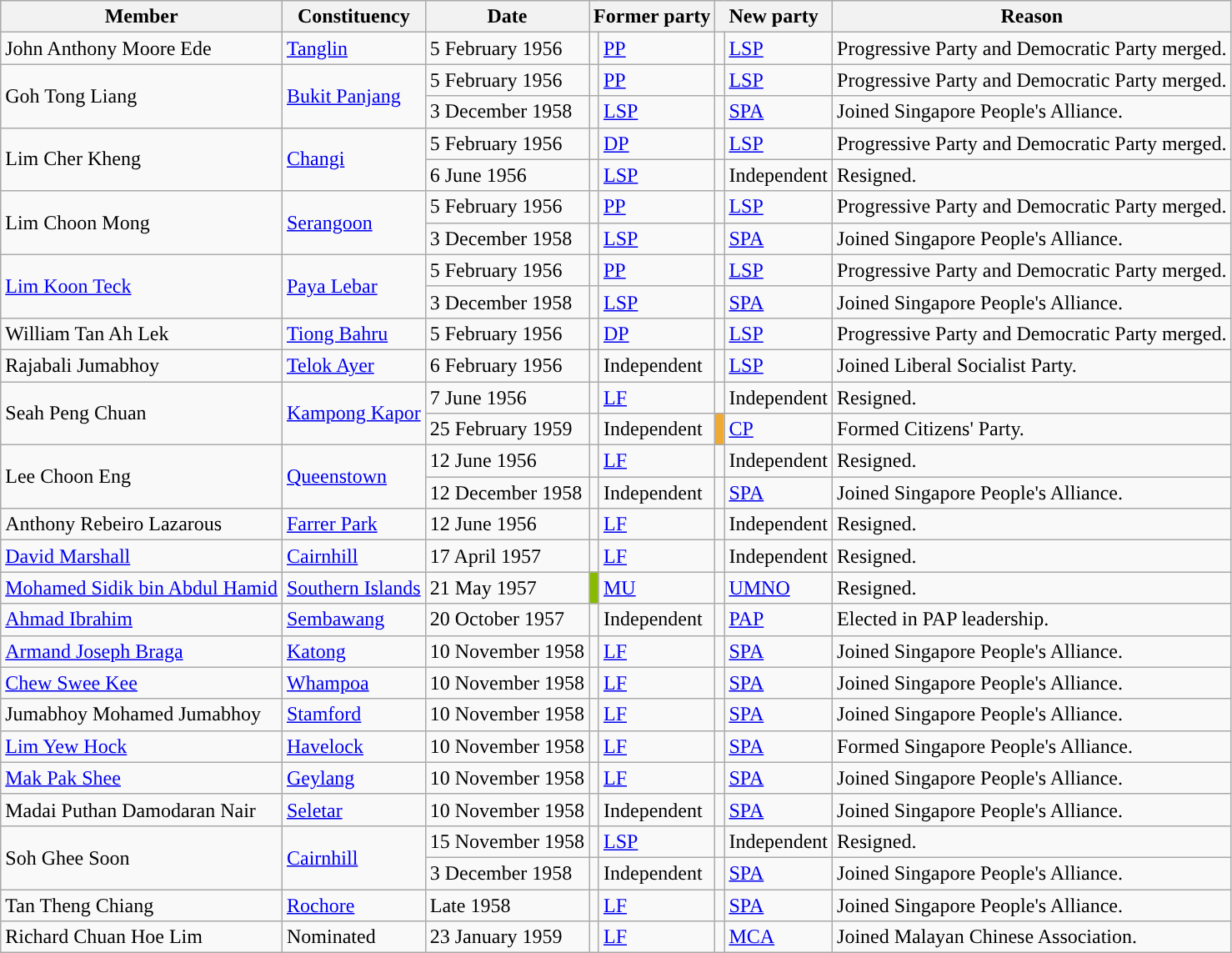<table class="wikitable" border="1">
<tr>
<th>Member</th>
<th>Constituency</th>
<th>Date</th>
<th colspan="2">Former party</th>
<th colspan="2">New party</th>
<th>Reason</th>
</tr>
<tr>
<td>John Anthony Moore Ede</td>
<td><a href='#'>Tanglin</a></td>
<td>5 February 1956</td>
<td></td>
<td><a href='#'>PP</a></td>
<td></td>
<td><a href='#'>LSP</a></td>
<td>Progressive Party and Democratic Party merged.</td>
</tr>
<tr>
<td rowspan="2">Goh Tong Liang</td>
<td rowspan="2"><a href='#'>Bukit Panjang</a></td>
<td>5 February 1956</td>
<td></td>
<td><a href='#'>PP</a></td>
<td></td>
<td><a href='#'>LSP</a></td>
<td>Progressive Party and Democratic Party merged.</td>
</tr>
<tr>
<td>3 December 1958</td>
<td></td>
<td><a href='#'>LSP</a></td>
<td></td>
<td><a href='#'>SPA</a></td>
<td>Joined Singapore People's Alliance.</td>
</tr>
<tr>
<td rowspan="2">Lim Cher Kheng</td>
<td rowspan="2"><a href='#'>Changi</a></td>
<td>5 February 1956</td>
<td></td>
<td><a href='#'>DP</a></td>
<td></td>
<td><a href='#'>LSP</a></td>
<td>Progressive Party and Democratic Party merged.</td>
</tr>
<tr>
<td>6 June 1956</td>
<td></td>
<td><a href='#'>LSP</a></td>
<td></td>
<td>Independent</td>
<td>Resigned.</td>
</tr>
<tr>
<td rowspan="2">Lim Choon Mong</td>
<td rowspan="2"><a href='#'>Serangoon</a></td>
<td>5 February 1956</td>
<td></td>
<td><a href='#'>PP</a></td>
<td></td>
<td><a href='#'>LSP</a></td>
<td>Progressive Party and Democratic Party merged.</td>
</tr>
<tr>
<td>3 December 1958</td>
<td></td>
<td><a href='#'>LSP</a></td>
<td></td>
<td><a href='#'>SPA</a></td>
<td>Joined Singapore People's Alliance.</td>
</tr>
<tr>
<td rowspan="2"><a href='#'>Lim Koon Teck</a></td>
<td rowspan="2"><a href='#'>Paya Lebar</a></td>
<td>5 February 1956</td>
<td></td>
<td><a href='#'>PP</a></td>
<td></td>
<td><a href='#'>LSP</a></td>
<td>Progressive Party and Democratic Party merged.</td>
</tr>
<tr>
<td>3 December 1958</td>
<td></td>
<td><a href='#'>LSP</a></td>
<td></td>
<td><a href='#'>SPA</a></td>
<td>Joined Singapore People's Alliance.</td>
</tr>
<tr>
<td>William Tan Ah Lek</td>
<td><a href='#'>Tiong Bahru</a></td>
<td>5 February 1956</td>
<td></td>
<td><a href='#'>DP</a></td>
<td></td>
<td><a href='#'>LSP</a></td>
<td>Progressive Party and Democratic Party merged.</td>
</tr>
<tr>
<td>Rajabali Jumabhoy</td>
<td scope="row"><a href='#'>Telok Ayer</a></td>
<td>6 February 1956</td>
<td></td>
<td>Independent</td>
<td></td>
<td><a href='#'>LSP</a></td>
<td>Joined Liberal Socialist Party.</td>
</tr>
<tr>
<td rowspan="2">Seah Peng Chuan</td>
<td rowspan="2"><a href='#'>Kampong Kapor</a></td>
<td>7 June 1956</td>
<td></td>
<td><a href='#'>LF</a></td>
<td></td>
<td>Independent</td>
<td>Resigned.</td>
</tr>
<tr>
<td>25 February 1959</td>
<td></td>
<td>Independent</td>
<td bgcolor=#EFAA33></td>
<td><a href='#'>CP</a></td>
<td>Formed Citizens' Party.</td>
</tr>
<tr>
<td rowspan="2">Lee Choon Eng</td>
<td rowspan="2"><a href='#'>Queenstown</a></td>
<td>12 June 1956</td>
<td></td>
<td><a href='#'>LF</a></td>
<td></td>
<td>Independent</td>
<td>Resigned.</td>
</tr>
<tr>
<td>12 December 1958</td>
<td></td>
<td>Independent</td>
<td></td>
<td><a href='#'>SPA</a></td>
<td>Joined Singapore People's Alliance.</td>
</tr>
<tr>
<td>Anthony Rebeiro Lazarous</td>
<td><a href='#'>Farrer Park</a></td>
<td>12 June 1956</td>
<td></td>
<td><a href='#'>LF</a></td>
<td></td>
<td>Independent</td>
<td>Resigned.</td>
</tr>
<tr>
<td><a href='#'>David Marshall</a></td>
<td><a href='#'>Cairnhill</a></td>
<td>17 April 1957</td>
<td></td>
<td><a href='#'>LF</a></td>
<td></td>
<td>Independent</td>
<td>Resigned.</td>
</tr>
<tr>
<td><a href='#'>Mohamed Sidik bin Abdul Hamid</a></td>
<td><a href='#'>Southern Islands</a></td>
<td>21 May 1957</td>
<td bgcolor=#88BA00></td>
<td><a href='#'>MU</a></td>
<td></td>
<td><a href='#'>UMNO</a></td>
<td>Resigned.</td>
</tr>
<tr>
<td><a href='#'>Ahmad Ibrahim</a></td>
<td><a href='#'>Sembawang</a></td>
<td>20 October 1957</td>
<td></td>
<td>Independent</td>
<td></td>
<td><a href='#'>PAP</a></td>
<td>Elected in PAP leadership.</td>
</tr>
<tr>
<td><a href='#'>Armand Joseph Braga</a></td>
<td><a href='#'>Katong</a></td>
<td>10 November 1958</td>
<td></td>
<td><a href='#'>LF</a></td>
<td></td>
<td><a href='#'>SPA</a></td>
<td>Joined Singapore People's Alliance.</td>
</tr>
<tr>
<td><a href='#'>Chew Swee Kee</a></td>
<td><a href='#'>Whampoa</a></td>
<td>10 November 1958</td>
<td></td>
<td><a href='#'>LF</a></td>
<td></td>
<td><a href='#'>SPA</a></td>
<td>Joined Singapore People's Alliance.</td>
</tr>
<tr>
<td>Jumabhoy Mohamed Jumabhoy</td>
<td><a href='#'>Stamford</a></td>
<td>10 November 1958</td>
<td></td>
<td><a href='#'>LF</a></td>
<td></td>
<td><a href='#'>SPA</a></td>
<td>Joined Singapore People's Alliance.</td>
</tr>
<tr>
<td><a href='#'>Lim Yew Hock</a></td>
<td><a href='#'>Havelock</a></td>
<td>10 November 1958</td>
<td></td>
<td><a href='#'>LF</a></td>
<td></td>
<td><a href='#'>SPA</a></td>
<td>Formed Singapore People's Alliance.</td>
</tr>
<tr>
<td><a href='#'>Mak Pak Shee</a></td>
<td><a href='#'>Geylang</a></td>
<td>10 November 1958</td>
<td></td>
<td><a href='#'>LF</a></td>
<td></td>
<td><a href='#'>SPA</a></td>
<td>Joined Singapore People's Alliance.</td>
</tr>
<tr>
<td>Madai Puthan Damodaran Nair</td>
<td><a href='#'>Seletar</a></td>
<td>10 November 1958</td>
<td></td>
<td>Independent</td>
<td></td>
<td><a href='#'>SPA</a></td>
<td>Joined Singapore People's Alliance.</td>
</tr>
<tr>
<td rowspan="2">Soh Ghee Soon</td>
<td rowspan="2"><a href='#'>Cairnhill</a></td>
<td>15 November 1958</td>
<td></td>
<td><a href='#'>LSP</a></td>
<td></td>
<td>Independent</td>
<td>Resigned.</td>
</tr>
<tr>
<td>3 December 1958</td>
<td></td>
<td>Independent</td>
<td></td>
<td><a href='#'>SPA</a></td>
<td>Joined Singapore People's Alliance.</td>
</tr>
<tr>
<td>Tan Theng Chiang</td>
<td><a href='#'>Rochore</a></td>
<td>Late 1958</td>
<td></td>
<td><a href='#'>LF</a></td>
<td></td>
<td><a href='#'>SPA</a></td>
<td>Joined Singapore People's Alliance.</td>
</tr>
<tr>
<td>Richard Chuan Hoe Lim</td>
<td>Nominated</td>
<td>23 January 1959</td>
<td></td>
<td><a href='#'>LF</a></td>
<td></td>
<td><a href='#'>MCA</a></td>
<td>Joined Malayan Chinese Association.</td>
</tr>
</table>
